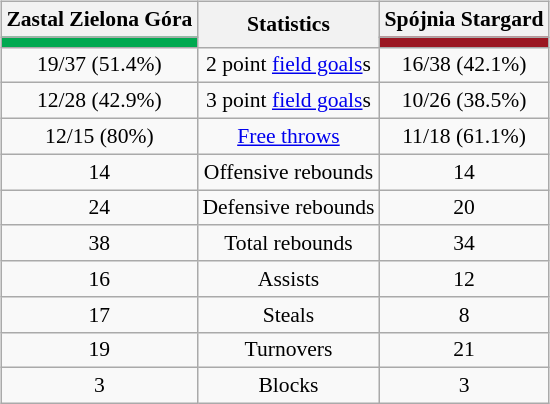<table style="width:100%;">
<tr>
<td valign=top align=right width=33%><br>













</td>
<td style="vertical-align:top; align:center; width:33%;"><br><table style="width:100%;">
<tr>
<td style="width=50%;"></td>
<td></td>
<td style="width=50%;"></td>
</tr>
</table>
<br><table class="wikitable" style="font-size:90%; text-align:center; margin:auto;" align=center>
<tr>
<th>Zastal Zielona Góra</th>
<th rowspan=2>Statistics</th>
<th>Spójnia Stargard</th>
</tr>
<tr>
<td style="background:#00A950;"></td>
<td style="background:#9b1722;"></td>
</tr>
<tr>
<td>19/37 (51.4%)</td>
<td>2 point <a href='#'>field goals</a>s</td>
<td>16/38 (42.1%)</td>
</tr>
<tr>
<td>12/28 (42.9%)</td>
<td>3 point <a href='#'>field goals</a>s</td>
<td>10/26 (38.5%)</td>
</tr>
<tr>
<td>12/15 (80%)</td>
<td><a href='#'>Free throws</a></td>
<td>11/18 (61.1%)</td>
</tr>
<tr>
<td>14</td>
<td>Offensive rebounds</td>
<td>14</td>
</tr>
<tr>
<td>24</td>
<td>Defensive rebounds</td>
<td>20</td>
</tr>
<tr>
<td>38</td>
<td>Total rebounds</td>
<td>34</td>
</tr>
<tr>
<td>16</td>
<td>Assists</td>
<td>12</td>
</tr>
<tr>
<td>17</td>
<td>Steals</td>
<td>8</td>
</tr>
<tr>
<td>19</td>
<td>Turnovers</td>
<td>21</td>
</tr>
<tr>
<td>3</td>
<td>Blocks</td>
<td>3</td>
</tr>
</table>
</td>
<td style="vertical-align:top; align:left; width:33%;"><br>













</td>
</tr>
</table>
